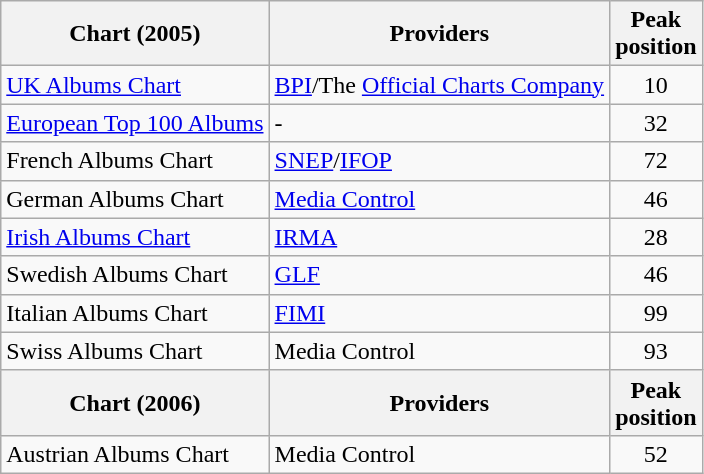<table class="wikitable">
<tr>
<th align="left">Chart (2005)</th>
<th align="left">Providers</th>
<th align="left">Peak<br>position</th>
</tr>
<tr>
<td align="left"><a href='#'>UK Albums Chart</a></td>
<td align="left"><a href='#'>BPI</a>/The <a href='#'>Official Charts Company</a></td>
<td align="center">10</td>
</tr>
<tr>
<td align="left"><a href='#'>European Top 100 Albums</a></td>
<td align="left">-</td>
<td align="center">32</td>
</tr>
<tr>
<td align="left">French Albums Chart</td>
<td align="left"><a href='#'>SNEP</a>/<a href='#'>IFOP</a></td>
<td align="center">72</td>
</tr>
<tr>
<td align="left">German Albums Chart</td>
<td align="left"><a href='#'>Media Control</a></td>
<td align="center">46</td>
</tr>
<tr>
<td align="left"><a href='#'>Irish Albums Chart</a></td>
<td align="left"><a href='#'>IRMA</a></td>
<td align="center">28</td>
</tr>
<tr>
<td align="left">Swedish Albums Chart</td>
<td align="left"><a href='#'>GLF</a></td>
<td align="center">46</td>
</tr>
<tr>
<td align="left">Italian Albums Chart</td>
<td align="left"><a href='#'>FIMI</a></td>
<td align="center">99</td>
</tr>
<tr>
<td align="left">Swiss Albums Chart</td>
<td align="left">Media Control</td>
<td align="center">93</td>
</tr>
<tr>
<th align="left">Chart (2006)</th>
<th align="left">Providers</th>
<th align="center">Peak<br>position</th>
</tr>
<tr>
<td align="left">Austrian Albums Chart</td>
<td align="left">Media Control</td>
<td align="center">52</td>
</tr>
</table>
